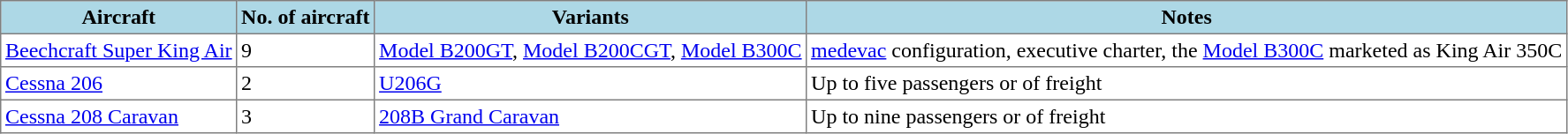<table class="toccolours" border="1" cellpadding="3" style="border-collapse:collapse">
<tr bgcolor=lightblue>
<th>Aircraft</th>
<th>No. of aircraft</th>
<th>Variants</th>
<th>Notes</th>
</tr>
<tr>
<td><a href='#'>Beechcraft Super King Air</a></td>
<td>9</td>
<td><a href='#'>Model B200GT</a>, <a href='#'>Model B200CGT</a>, <a href='#'>Model B300C</a></td>
<td><a href='#'>medevac</a> configuration, executive charter, the <a href='#'>Model B300C</a> marketed as King Air 350C</td>
</tr>
<tr>
<td><a href='#'>Cessna 206</a></td>
<td>2</td>
<td><a href='#'>U206G</a></td>
<td>Up to five passengers or  of freight</td>
</tr>
<tr>
<td><a href='#'>Cessna 208 Caravan</a></td>
<td>3</td>
<td><a href='#'>208B Grand Caravan</a></td>
<td>Up to nine passengers or  of freight</td>
</tr>
</table>
